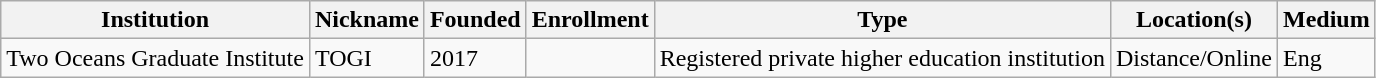<table class="wikitable sortable" style="text-align: centre;">
<tr>
<th>Institution</th>
<th>Nickname</th>
<th>Founded</th>
<th>Enrollment</th>
<th>Type</th>
<th>Location(s)</th>
<th>Medium</th>
</tr>
<tr>
<td>Two Oceans Graduate Institute</td>
<td>TOGI</td>
<td>2017</td>
<td></td>
<td>Registered private higher education institution</td>
<td>Distance/Online</td>
<td>Eng</td>
</tr>
</table>
